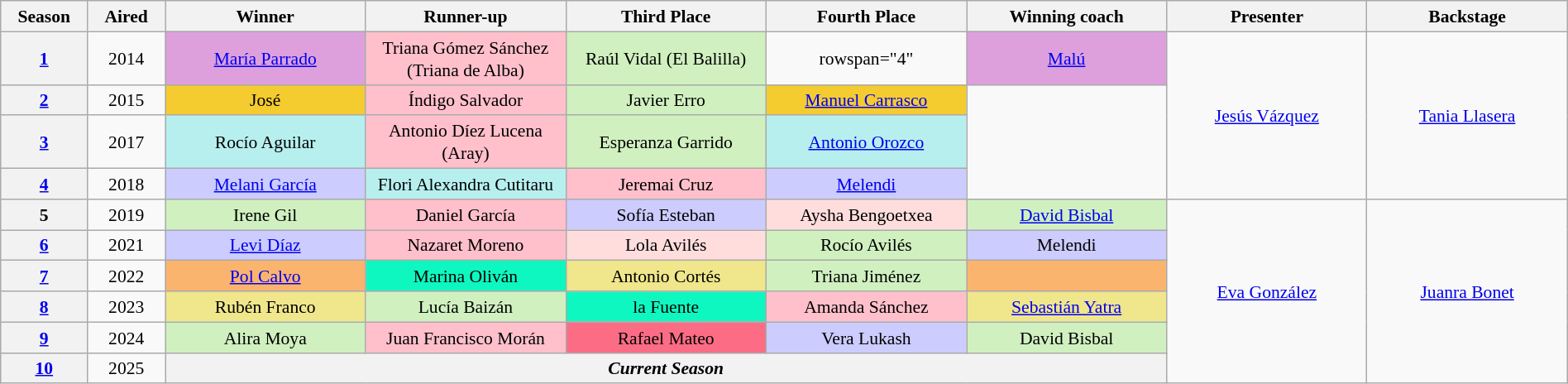<table class="wikitable" style="text-align:center; font-size:90%; line-height:18px; width:100%">
<tr>
<th scope="col" width="2%">Season</th>
<th scope="col" width="2%">Aired</th>
<th scope="col" width="7%">Winner</th>
<th scope="col" width="7%">Runner-up</th>
<th scope="col" width="7%">Third Place</th>
<th scope="col" width="7%">Fourth Place</th>
<th scope="col" width="7%">Winning coach</th>
<th scope="col" width="7%">Presenter</th>
<th scope="col" width="7%">Backstage</th>
</tr>
<tr>
<th><a href='#'>1</a></th>
<td>2014</td>
<td bgcolor="#dda0dd"><a href='#'>María Parrado</a></td>
<td bgcolor="pink">Triana Gómez Sánchez (Triana de Alba)</td>
<td bgcolor="#d0f0c0" width="7%">Raúl Vidal (El Balilla)</td>
<td>rowspan="4" </td>
<td bgcolor="#dda0dd"><a href='#'>Malú</a></td>
<td rowspan="4"><a href='#'>Jesús Vázquez</a></td>
<td rowspan="4"><a href='#'>Tania Llasera</a></td>
</tr>
<tr>
<th><a href='#'>2</a></th>
<td>2015</td>
<td bgcolor="#F4CC30">José </td>
<td bgcolor="pink">Índigo Salvador</td>
<td bgcolor="#d0f0c0">Javier Erro</td>
<td bgcolor="#F4CC30"><a href='#'>Manuel Carrasco</a></td>
</tr>
<tr>
<th><a href='#'>3</a></th>
<td>2017</td>
<td bgcolor="#b7efef">Rocío Aguilar</td>
<td bgcolor="pink">Antonio Díez Lucena (Aray)</td>
<td bgcolor="#d0f0c0">Esperanza Garrido</td>
<td bgcolor="#b7efef"><a href='#'>Antonio Orozco</a></td>
</tr>
<tr>
<th><a href='#'>4</a></th>
<td>2018</td>
<td bgcolor="#ccf"><a href='#'>Melani García</a></td>
<td bgcolor="#b7efef">Flori Alexandra Cutitaru</td>
<td bgcolor="pink">Jeremai Cruz</td>
<td rowspan="1" bgcolor="#ccf"><a href='#'>Melendi</a></td>
</tr>
<tr>
<th>5</th>
<td>2019</td>
<td bgcolor="#d0f0c0">Irene Gil</td>
<td bgcolor="pink">Daniel García</td>
<td bgcolor="#ccccff">Sofía Esteban</td>
<td bgcolor="#ffdddd">Aysha Bengoetxea</td>
<td bgcolor="#d0f0c0"><a href='#'>David Bisbal</a></td>
<td rowspan="6"><a href='#'>Eva González</a></td>
<td rowspan="6"><a href='#'>Juanra Bonet</a></td>
</tr>
<tr>
<th><a href='#'>6</a></th>
<td>2021</td>
<td bgcolor="#ccccff"><a href='#'>Levi Díaz</a></td>
<td bgcolor="pink">Nazaret Moreno</td>
<td bgcolor="#ffdddd">Lola Avilés</td>
<td bgcolor="#d0f0c0">Rocío Avilés</td>
<td bgcolor="#ccf">Melendi</td>
</tr>
<tr>
<th><a href='#'>7</a></th>
<td>2022</td>
<td bgcolor="#fbb46e"><a href='#'>Pol Calvo</a></td>
<td bgcolor="#0ff7c0">Marina Oliván</td>
<td bgcolor="khaki">Antonio Cortés</td>
<td bgcolor="#d0f0c0">Triana Jiménez</td>
<td bgcolor="#fbb46e"><a href='#'></a></td>
</tr>
<tr>
<th><a href='#'>8</a></th>
<td>2023</td>
<td bgcolor="khaki">Rubén Franco</td>
<td bgcolor="#d0f0c0">Lucía Baizán</td>
<td bgcolor="#0ff7c0"> la Fuente </td>
<td bgcolor="pink">Amanda Sánchez </td>
<td bgcolor="khaki"><a href='#'>Sebastián Yatra</a></td>
</tr>
<tr>
<th><a href='#'>9</a></th>
<td>2024</td>
<td bgcolor="#d0f0c0">Alira Moya</td>
<td bgcolor="pink">Juan Francisco Morán </td>
<td bgcolor="#FC6C85">Rafael Mateo </td>
<td bgcolor="#ccccff">Vera Lukash </td>
<td bgcolor="#d0f0c0">David Bisbal</td>
</tr>
<tr>
<th><a href='#'>10</a></th>
<td>2025</td>
<th colspan="5"><em>Current Season</em></th>
</tr>
</table>
